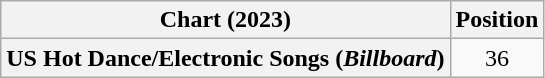<table class="wikitable plainrowheaders" style="text-align:center">
<tr>
<th scope="col">Chart (2023)</th>
<th scope="col">Position</th>
</tr>
<tr>
<th scope="row">US Hot Dance/Electronic Songs (<em>Billboard</em>)</th>
<td>36</td>
</tr>
</table>
